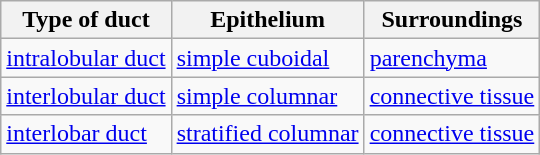<table class="wikitable">
<tr>
<th>Type of duct</th>
<th>Epithelium</th>
<th>Surroundings</th>
</tr>
<tr>
<td><a href='#'>intralobular duct</a></td>
<td><a href='#'>simple cuboidal</a></td>
<td><a href='#'>parenchyma</a></td>
</tr>
<tr>
<td><a href='#'>interlobular duct</a></td>
<td><a href='#'>simple columnar</a></td>
<td><a href='#'>connective tissue</a></td>
</tr>
<tr>
<td><a href='#'>interlobar duct</a></td>
<td><a href='#'>stratified columnar</a></td>
<td><a href='#'>connective tissue</a></td>
</tr>
</table>
